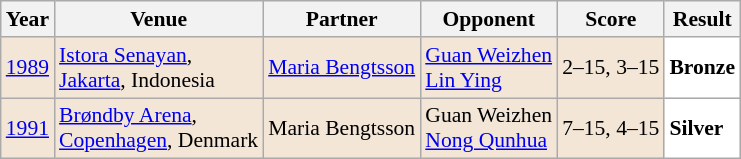<table class="sortable wikitable" style="font-size: 90%;">
<tr>
<th>Year</th>
<th>Venue</th>
<th>Partner</th>
<th>Opponent</th>
<th>Score</th>
<th>Result</th>
</tr>
<tr style="background:#F3E6D7">
<td align="center"><a href='#'>1989</a></td>
<td align="left"><a href='#'>Istora Senayan</a>,<br><a href='#'>Jakarta</a>, Indonesia</td>
<td align="left"> <a href='#'>Maria Bengtsson</a></td>
<td align="left"> <a href='#'>Guan Weizhen</a><br> <a href='#'>Lin Ying</a></td>
<td align="left">2–15, 3–15</td>
<td style="text-align:left; background:white"> <strong>Bronze</strong></td>
</tr>
<tr style="background:#F3E6D7">
<td align="center"><a href='#'>1991</a></td>
<td align="left"><a href='#'>Brøndby Arena</a>,<br><a href='#'>Copenhagen</a>, Denmark</td>
<td align="left"> Maria Bengtsson</td>
<td align="left"> Guan Weizhen<br> <a href='#'>Nong Qunhua</a></td>
<td align="left">7–15, 4–15</td>
<td style="text-align:left; background:white"> <strong>Silver</strong></td>
</tr>
</table>
